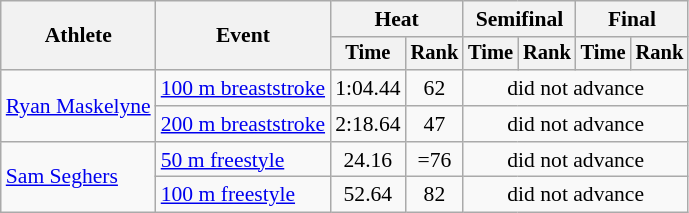<table class="wikitable" style="text-align:center; font-size:90%">
<tr>
<th rowspan="2">Athlete</th>
<th rowspan="2">Event</th>
<th colspan="2">Heat</th>
<th colspan="2">Semifinal</th>
<th colspan="2">Final</th>
</tr>
<tr style="font-size:95%">
<th>Time</th>
<th>Rank</th>
<th>Time</th>
<th>Rank</th>
<th>Time</th>
<th>Rank</th>
</tr>
<tr>
<td align=left rowspan=2><a href='#'>Ryan Maskelyne</a></td>
<td align=left><a href='#'>100 m breaststroke</a></td>
<td>1:04.44</td>
<td>62</td>
<td colspan=4>did not advance</td>
</tr>
<tr>
<td align=left><a href='#'>200 m breaststroke</a></td>
<td>2:18.64</td>
<td>47</td>
<td colspan=4>did not advance</td>
</tr>
<tr>
<td align=left rowspan=2><a href='#'>Sam Seghers</a></td>
<td align=left><a href='#'>50 m freestyle</a></td>
<td>24.16</td>
<td>=76</td>
<td colspan=4>did not advance</td>
</tr>
<tr>
<td align=left><a href='#'>100 m freestyle</a></td>
<td>52.64</td>
<td>82</td>
<td colspan=4>did not advance</td>
</tr>
</table>
